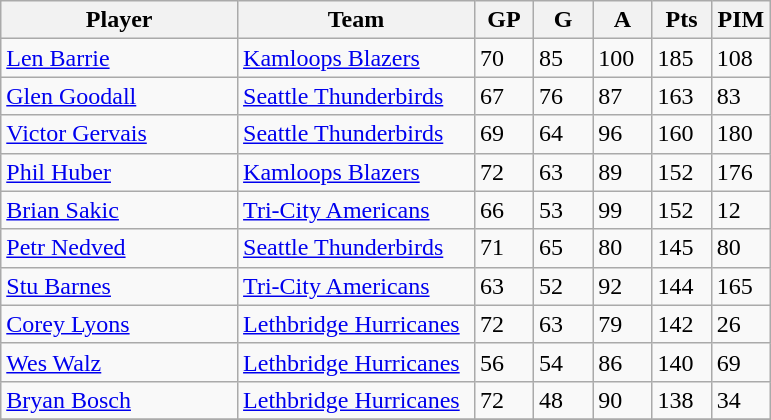<table class="wikitable">
<tr>
<th width="30%">Player</th>
<th width="30%">Team</th>
<th width="7.5%">GP</th>
<th width="7.5%">G</th>
<th width="7.5%">A</th>
<th width="7.5%">Pts</th>
<th width="7.5%">PIM</th>
</tr>
<tr>
<td><a href='#'>Len Barrie</a></td>
<td><a href='#'>Kamloops Blazers</a></td>
<td>70</td>
<td>85</td>
<td>100</td>
<td>185</td>
<td>108</td>
</tr>
<tr>
<td><a href='#'>Glen Goodall</a></td>
<td><a href='#'>Seattle Thunderbirds</a></td>
<td>67</td>
<td>76</td>
<td>87</td>
<td>163</td>
<td>83</td>
</tr>
<tr>
<td><a href='#'>Victor Gervais</a></td>
<td><a href='#'>Seattle Thunderbirds</a></td>
<td>69</td>
<td>64</td>
<td>96</td>
<td>160</td>
<td>180</td>
</tr>
<tr>
<td><a href='#'>Phil Huber</a></td>
<td><a href='#'>Kamloops Blazers</a></td>
<td>72</td>
<td>63</td>
<td>89</td>
<td>152</td>
<td>176</td>
</tr>
<tr>
<td><a href='#'>Brian Sakic</a></td>
<td><a href='#'>Tri-City Americans</a></td>
<td>66</td>
<td>53</td>
<td>99</td>
<td>152</td>
<td>12</td>
</tr>
<tr>
<td><a href='#'>Petr Nedved</a></td>
<td><a href='#'>Seattle Thunderbirds</a></td>
<td>71</td>
<td>65</td>
<td>80</td>
<td>145</td>
<td>80</td>
</tr>
<tr>
<td><a href='#'>Stu Barnes</a></td>
<td><a href='#'>Tri-City Americans</a></td>
<td>63</td>
<td>52</td>
<td>92</td>
<td>144</td>
<td>165</td>
</tr>
<tr>
<td><a href='#'>Corey Lyons</a></td>
<td><a href='#'>Lethbridge Hurricanes</a></td>
<td>72</td>
<td>63</td>
<td>79</td>
<td>142</td>
<td>26</td>
</tr>
<tr>
<td><a href='#'>Wes Walz</a></td>
<td><a href='#'>Lethbridge Hurricanes</a></td>
<td>56</td>
<td>54</td>
<td>86</td>
<td>140</td>
<td>69</td>
</tr>
<tr>
<td><a href='#'>Bryan Bosch</a></td>
<td><a href='#'>Lethbridge Hurricanes</a></td>
<td>72</td>
<td>48</td>
<td>90</td>
<td>138</td>
<td>34</td>
</tr>
<tr>
</tr>
</table>
